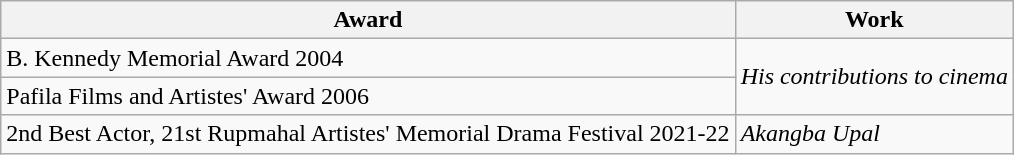<table class="wikitable sortable">
<tr>
<th>Award</th>
<th>Work</th>
</tr>
<tr>
<td>B. Kennedy Memorial Award 2004</td>
<td rowspan="2"><em>His contributions to cinema</em></td>
</tr>
<tr>
<td>Pafila Films and Artistes' Award 2006</td>
</tr>
<tr>
<td>2nd Best Actor, 21st Rupmahal Artistes' Memorial Drama Festival 2021-22</td>
<td><em>Akangba Upal</em></td>
</tr>
</table>
